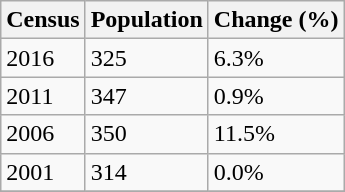<table class="wikitable">
<tr>
<th>Census</th>
<th>Population</th>
<th>Change (%)</th>
</tr>
<tr>
<td>2016</td>
<td>325</td>
<td> 6.3%</td>
</tr>
<tr>
<td>2011</td>
<td>347</td>
<td> 0.9%</td>
</tr>
<tr>
<td>2006</td>
<td>350</td>
<td>11.5%</td>
</tr>
<tr>
<td>2001</td>
<td>314</td>
<td>0.0%</td>
</tr>
<tr>
</tr>
</table>
